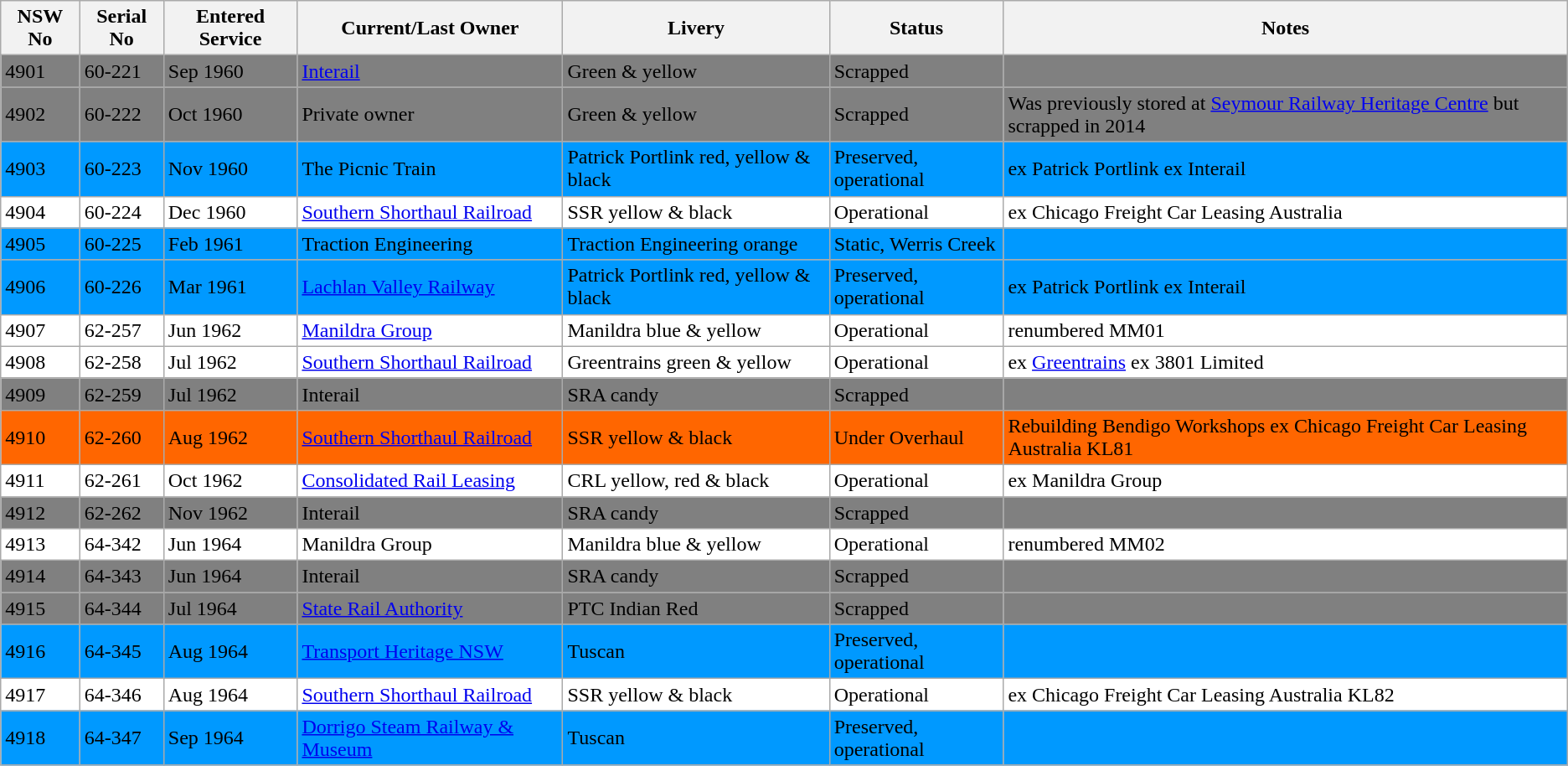<table class="wikitable sortable">
<tr>
<th>NSW No</th>
<th>Serial No</th>
<th>Entered Service</th>
<th>Current/Last Owner</th>
<th>Livery</th>
<th>Status</th>
<th>Notes</th>
</tr>
<tr bgcolor=#808080>
<td>4901</td>
<td>60-221</td>
<td>Sep 1960</td>
<td><a href='#'>Interail</a></td>
<td>Green & yellow</td>
<td>Scrapped</td>
<td></td>
</tr>
<tr bgcolor=#808080>
<td>4902</td>
<td>60-222</td>
<td>Oct 1960</td>
<td>Private owner</td>
<td>Green & yellow</td>
<td>Scrapped</td>
<td>Was previously stored at <a href='#'>Seymour Railway Heritage Centre</a> but scrapped in 2014</td>
</tr>
<tr bgcolor=#0099FF>
<td>4903</td>
<td>60-223</td>
<td>Nov 1960</td>
<td>The Picnic Train</td>
<td>Patrick Portlink red, yellow & black</td>
<td>Preserved, operational</td>
<td>ex Patrick Portlink ex Interail</td>
</tr>
<tr bgcolor=#FFFFFF>
<td>4904</td>
<td>60-224</td>
<td>Dec 1960</td>
<td><a href='#'>Southern Shorthaul Railroad</a></td>
<td>SSR yellow & black</td>
<td>Operational</td>
<td>ex Chicago Freight Car Leasing Australia</td>
</tr>
<tr bgcolor=#0099FF>
<td>4905</td>
<td>60-225</td>
<td>Feb 1961</td>
<td>Traction Engineering</td>
<td>Traction Engineering orange</td>
<td>Static, Werris Creek</td>
<td></td>
</tr>
<tr bgcolor=#0099FF>
<td>4906</td>
<td>60-226</td>
<td>Mar 1961</td>
<td><a href='#'>Lachlan Valley Railway</a></td>
<td>Patrick Portlink red, yellow & black</td>
<td>Preserved, operational</td>
<td>ex Patrick Portlink ex Interail</td>
</tr>
<tr bgcolor=#FFFFFF>
<td>4907</td>
<td>62-257</td>
<td>Jun 1962</td>
<td><a href='#'>Manildra Group</a></td>
<td>Manildra blue & yellow</td>
<td>Operational</td>
<td>renumbered MM01</td>
</tr>
<tr bgcolor=#FFFFFF>
<td>4908</td>
<td>62-258</td>
<td>Jul 1962</td>
<td><a href='#'>Southern Shorthaul Railroad</a></td>
<td>Greentrains green & yellow</td>
<td>Operational</td>
<td>ex <a href='#'>Greentrains</a> ex 3801 Limited</td>
</tr>
<tr bgcolor=#808080>
<td>4909</td>
<td>62-259</td>
<td>Jul 1962</td>
<td>Interail</td>
<td>SRA candy</td>
<td>Scrapped</td>
<td></td>
</tr>
<tr bgcolor=#FF6600>
<td>4910</td>
<td>62-260</td>
<td>Aug 1962</td>
<td><a href='#'>Southern Shorthaul Railroad</a></td>
<td>SSR yellow & black</td>
<td>Under Overhaul</td>
<td>Rebuilding Bendigo Workshops ex Chicago Freight Car Leasing Australia KL81</td>
</tr>
<tr bgcolor=#FFFFFF>
<td>4911</td>
<td>62-261</td>
<td>Oct 1962</td>
<td><a href='#'>Consolidated Rail Leasing</a></td>
<td>CRL yellow, red & black</td>
<td>Operational</td>
<td>ex Manildra Group</td>
</tr>
<tr bgcolor=#808080>
<td>4912</td>
<td>62-262</td>
<td>Nov 1962</td>
<td>Interail</td>
<td>SRA candy</td>
<td>Scrapped</td>
<td></td>
</tr>
<tr bgcolor=#FFFFFF>
<td>4913</td>
<td>64-342</td>
<td>Jun 1964</td>
<td>Manildra Group</td>
<td>Manildra blue & yellow</td>
<td>Operational</td>
<td>renumbered MM02</td>
</tr>
<tr bgcolor=#808080>
<td>4914</td>
<td>64-343</td>
<td>Jun 1964</td>
<td>Interail</td>
<td>SRA candy</td>
<td>Scrapped</td>
<td></td>
</tr>
<tr bgcolor=#808080>
<td>4915</td>
<td>64-344</td>
<td>Jul 1964</td>
<td><a href='#'>State Rail Authority</a></td>
<td>PTC Indian Red</td>
<td>Scrapped</td>
<td></td>
</tr>
<tr bgcolor=#0099FF>
<td>4916</td>
<td>64-345</td>
<td>Aug 1964</td>
<td><a href='#'>Transport Heritage NSW</a></td>
<td>Tuscan</td>
<td>Preserved, operational</td>
<td></td>
</tr>
<tr bgcolor=#FFFFFF>
<td>4917</td>
<td>64-346</td>
<td>Aug 1964</td>
<td><a href='#'>Southern Shorthaul Railroad</a></td>
<td>SSR yellow & black</td>
<td>Operational</td>
<td>ex Chicago Freight Car Leasing Australia KL82</td>
</tr>
<tr bgcolor=#0099FF>
<td>4918</td>
<td>64-347</td>
<td>Sep 1964</td>
<td><a href='#'>Dorrigo Steam Railway & Museum</a></td>
<td>Tuscan</td>
<td>Preserved, operational</td>
<td></td>
</tr>
</table>
